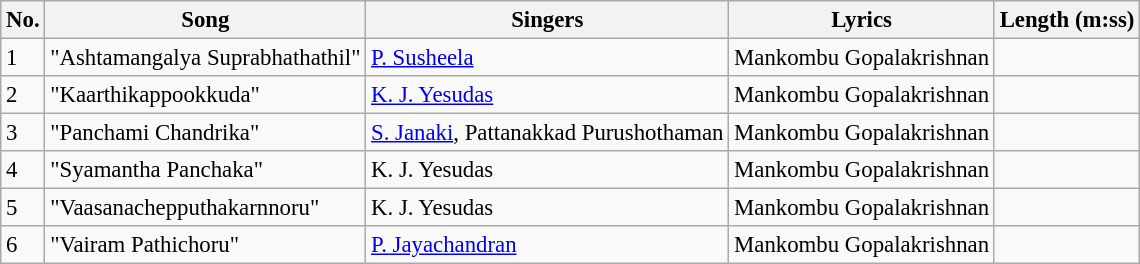<table class="wikitable" style="font-size:95%;">
<tr>
<th>No.</th>
<th>Song</th>
<th>Singers</th>
<th>Lyrics</th>
<th>Length (m:ss)</th>
</tr>
<tr>
<td>1</td>
<td>"Ashtamangalya Suprabhathathil"</td>
<td><a href='#'>P. Susheela</a></td>
<td>Mankombu Gopalakrishnan</td>
<td></td>
</tr>
<tr>
<td>2</td>
<td>"Kaarthikappookkuda"</td>
<td><a href='#'>K. J. Yesudas</a></td>
<td>Mankombu Gopalakrishnan</td>
<td></td>
</tr>
<tr>
<td>3</td>
<td>"Panchami Chandrika"</td>
<td><a href='#'>S. Janaki</a>, Pattanakkad Purushothaman</td>
<td>Mankombu Gopalakrishnan</td>
<td></td>
</tr>
<tr>
<td>4</td>
<td>"Syamantha Panchaka"</td>
<td>K. J. Yesudas</td>
<td>Mankombu Gopalakrishnan</td>
<td></td>
</tr>
<tr>
<td>5</td>
<td>"Vaasanachepputhakarnnoru"</td>
<td>K. J. Yesudas</td>
<td>Mankombu Gopalakrishnan</td>
<td></td>
</tr>
<tr>
<td>6</td>
<td>"Vairam Pathichoru"</td>
<td><a href='#'>P. Jayachandran</a></td>
<td>Mankombu Gopalakrishnan</td>
<td></td>
</tr>
</table>
